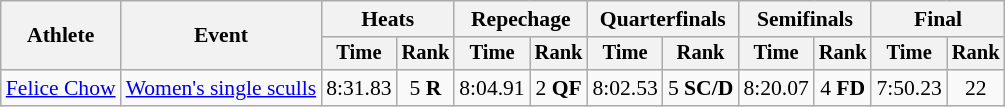<table class="wikitable" style="font-size:90%">
<tr>
<th rowspan="2">Athlete</th>
<th rowspan="2">Event</th>
<th colspan="2">Heats</th>
<th colspan="2">Repechage</th>
<th colspan="2">Quarterfinals</th>
<th colspan="2">Semifinals</th>
<th colspan="2">Final</th>
</tr>
<tr style="font-size:95%">
<th>Time</th>
<th>Rank</th>
<th>Time</th>
<th>Rank</th>
<th>Time</th>
<th>Rank</th>
<th>Time</th>
<th>Rank</th>
<th>Time</th>
<th>Rank</th>
</tr>
<tr align=center>
<td align=left><a href='#'>Felice Chow</a></td>
<td align=left><a href='#'>Women's single sculls</a></td>
<td>8:31.83</td>
<td>5 <strong>R</strong></td>
<td>8:04.91</td>
<td>2 <strong>QF</strong></td>
<td>8:02.53</td>
<td>5 <strong>SC/D</strong></td>
<td>8:20.07</td>
<td>4 <strong>FD</strong></td>
<td>7:50.23</td>
<td>22</td>
</tr>
</table>
